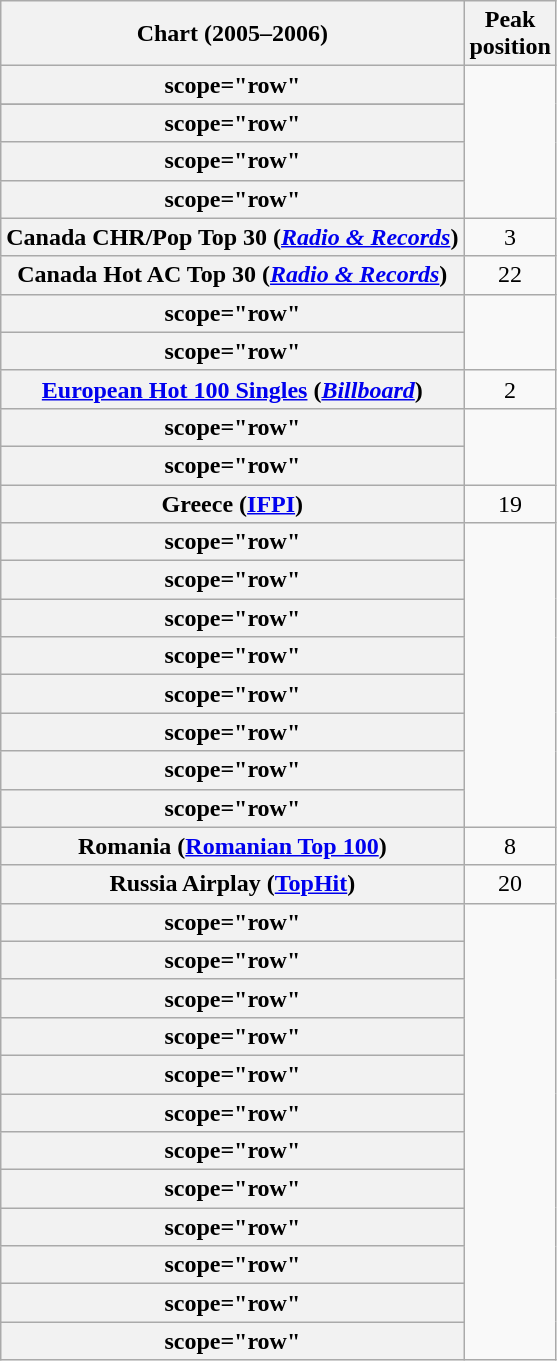<table class="wikitable sortable plainrowheaders" style="text-align:center">
<tr>
<th>Chart (2005–2006)</th>
<th>Peak<br>position</th>
</tr>
<tr>
<th>scope="row" </th>
</tr>
<tr>
</tr>
<tr>
<th>scope="row" </th>
</tr>
<tr>
<th>scope="row" </th>
</tr>
<tr>
<th>scope="row" </th>
</tr>
<tr>
<th scope="row">Canada CHR/Pop Top 30 (<em><a href='#'>Radio & Records</a></em>)</th>
<td>3</td>
</tr>
<tr>
<th scope="row">Canada Hot AC Top 30 (<em><a href='#'>Radio & Records</a></em>)</th>
<td>22</td>
</tr>
<tr>
<th>scope="row" </th>
</tr>
<tr>
<th>scope="row" </th>
</tr>
<tr>
<th scope="row"><a href='#'>European Hot 100 Singles</a> (<em><a href='#'>Billboard</a></em>)</th>
<td>2</td>
</tr>
<tr>
<th>scope="row" </th>
</tr>
<tr>
<th>scope="row" </th>
</tr>
<tr>
<th scope="row">Greece (<a href='#'>IFPI</a>)</th>
<td>19</td>
</tr>
<tr>
<th>scope="row" </th>
</tr>
<tr>
<th>scope="row" </th>
</tr>
<tr>
<th>scope="row" </th>
</tr>
<tr>
<th>scope="row" </th>
</tr>
<tr>
<th>scope="row" </th>
</tr>
<tr>
<th>scope="row" </th>
</tr>
<tr>
<th>scope="row" </th>
</tr>
<tr>
<th>scope="row" </th>
</tr>
<tr>
<th scope="row">Romania (<a href='#'>Romanian Top 100</a>)</th>
<td>8</td>
</tr>
<tr>
<th scope="row">Russia Airplay (<a href='#'>TopHit</a>)</th>
<td>20</td>
</tr>
<tr>
<th>scope="row" </th>
</tr>
<tr>
<th>scope="row" </th>
</tr>
<tr>
<th>scope="row" </th>
</tr>
<tr>
<th>scope="row" </th>
</tr>
<tr>
<th>scope="row" </th>
</tr>
<tr>
<th>scope="row" </th>
</tr>
<tr>
<th>scope="row" </th>
</tr>
<tr>
<th>scope="row" </th>
</tr>
<tr>
<th>scope="row" </th>
</tr>
<tr>
<th>scope="row" </th>
</tr>
<tr>
<th>scope="row" </th>
</tr>
<tr>
<th>scope="row" </th>
</tr>
</table>
